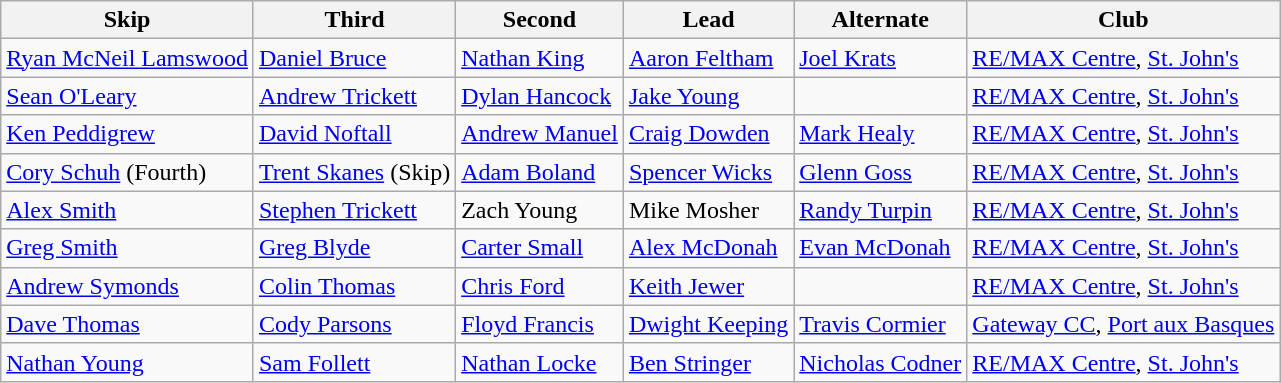<table class="wikitable">
<tr>
<th scope="col">Skip</th>
<th scope="col">Third</th>
<th scope="col">Second</th>
<th scope="col">Lead</th>
<th scope="col">Alternate</th>
<th scope="col">Club</th>
</tr>
<tr>
<td><a href='#'>Ryan McNeil Lamswood</a></td>
<td><a href='#'>Daniel Bruce</a></td>
<td><a href='#'>Nathan King</a></td>
<td><a href='#'>Aaron Feltham</a></td>
<td><a href='#'>Joel Krats</a></td>
<td><a href='#'>RE/MAX Centre</a>, <a href='#'>St. John's</a></td>
</tr>
<tr>
<td><a href='#'>Sean O'Leary</a></td>
<td><a href='#'>Andrew Trickett</a></td>
<td><a href='#'>Dylan Hancock</a></td>
<td><a href='#'>Jake Young</a></td>
<td></td>
<td><a href='#'>RE/MAX Centre</a>, <a href='#'>St. John's</a></td>
</tr>
<tr>
<td><a href='#'>Ken Peddigrew</a></td>
<td><a href='#'>David Noftall</a></td>
<td><a href='#'>Andrew Manuel</a></td>
<td><a href='#'>Craig Dowden</a></td>
<td><a href='#'>Mark Healy</a></td>
<td><a href='#'>RE/MAX Centre</a>, <a href='#'>St. John's</a></td>
</tr>
<tr>
<td><a href='#'>Cory Schuh</a> (Fourth)</td>
<td><a href='#'>Trent Skanes</a> (Skip)</td>
<td><a href='#'>Adam Boland</a></td>
<td><a href='#'>Spencer Wicks</a></td>
<td><a href='#'>Glenn Goss</a></td>
<td><a href='#'>RE/MAX Centre</a>, <a href='#'>St. John's</a></td>
</tr>
<tr>
<td><a href='#'>Alex Smith</a></td>
<td><a href='#'>Stephen Trickett</a></td>
<td>Zach Young</td>
<td>Mike Mosher</td>
<td><a href='#'>Randy Turpin</a></td>
<td><a href='#'>RE/MAX Centre</a>, <a href='#'>St. John's</a></td>
</tr>
<tr>
<td><a href='#'>Greg Smith</a></td>
<td><a href='#'>Greg Blyde</a></td>
<td><a href='#'>Carter Small</a></td>
<td><a href='#'>Alex McDonah</a></td>
<td><a href='#'>Evan McDonah</a></td>
<td><a href='#'>RE/MAX Centre</a>, <a href='#'>St. John's</a></td>
</tr>
<tr>
<td><a href='#'>Andrew Symonds</a></td>
<td><a href='#'>Colin Thomas</a></td>
<td><a href='#'>Chris Ford</a></td>
<td><a href='#'>Keith Jewer</a></td>
<td></td>
<td><a href='#'>RE/MAX Centre</a>, <a href='#'>St. John's</a></td>
</tr>
<tr>
<td><a href='#'>Dave Thomas</a></td>
<td><a href='#'>Cody Parsons</a></td>
<td><a href='#'>Floyd Francis</a></td>
<td><a href='#'>Dwight Keeping</a></td>
<td><a href='#'>Travis Cormier</a></td>
<td><a href='#'>Gateway CC</a>, <a href='#'>Port aux Basques</a></td>
</tr>
<tr>
<td><a href='#'>Nathan Young</a></td>
<td><a href='#'>Sam Follett</a></td>
<td><a href='#'>Nathan Locke</a></td>
<td><a href='#'>Ben Stringer</a></td>
<td><a href='#'>Nicholas Codner</a></td>
<td><a href='#'>RE/MAX Centre</a>, <a href='#'>St. John's</a></td>
</tr>
</table>
